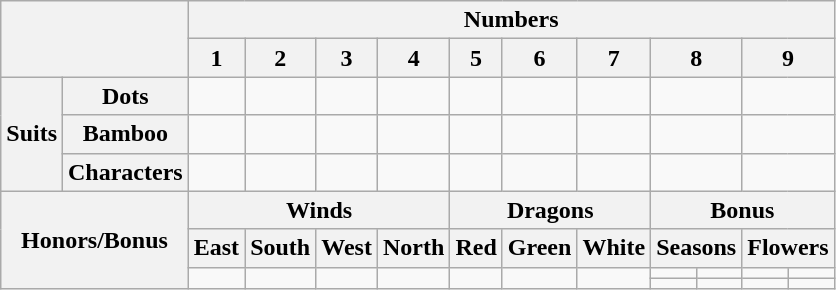<table class="wikitable">
<tr>
<th colspan=2 rowspan=2></th>
<th colspan=11>Numbers</th>
</tr>
<tr>
<th>1</th>
<th>2</th>
<th>3</th>
<th>4</th>
<th>5</th>
<th>6</th>
<th>7</th>
<th colspan=2>8</th>
<th colspan=2>9</th>
</tr>
<tr>
<th rowspan=3>Suits</th>
<th>Dots</th>
<td></td>
<td></td>
<td></td>
<td></td>
<td></td>
<td></td>
<td></td>
<td colspan=2></td>
<td colspan=2></td>
</tr>
<tr>
<th>Bamboo</th>
<td></td>
<td></td>
<td></td>
<td></td>
<td></td>
<td></td>
<td></td>
<td colspan=2></td>
<td colspan=2></td>
</tr>
<tr>
<th>Characters</th>
<td></td>
<td></td>
<td></td>
<td></td>
<td></td>
<td></td>
<td></td>
<td colspan=2></td>
<td colspan=2></td>
</tr>
<tr>
<th colspan=2 rowspan=4>Honors/Bonus</th>
<th colspan=4>Winds</th>
<th colspan=3>Dragons</th>
<th colspan=4>Bonus</th>
</tr>
<tr>
<th>East</th>
<th>South</th>
<th>West</th>
<th>North</th>
<th>Red</th>
<th>Green</th>
<th>White</th>
<th colspan=2>Seasons</th>
<th colspan=2>Flowers</th>
</tr>
<tr>
<td rowspan=2></td>
<td rowspan=2></td>
<td rowspan=2></td>
<td rowspan=2></td>
<td rowspan=2></td>
<td rowspan=2></td>
<td rowspan=2></td>
<td></td>
<td></td>
<td></td>
<td></td>
</tr>
<tr>
<td></td>
<td></td>
<td></td>
<td></td>
</tr>
</table>
